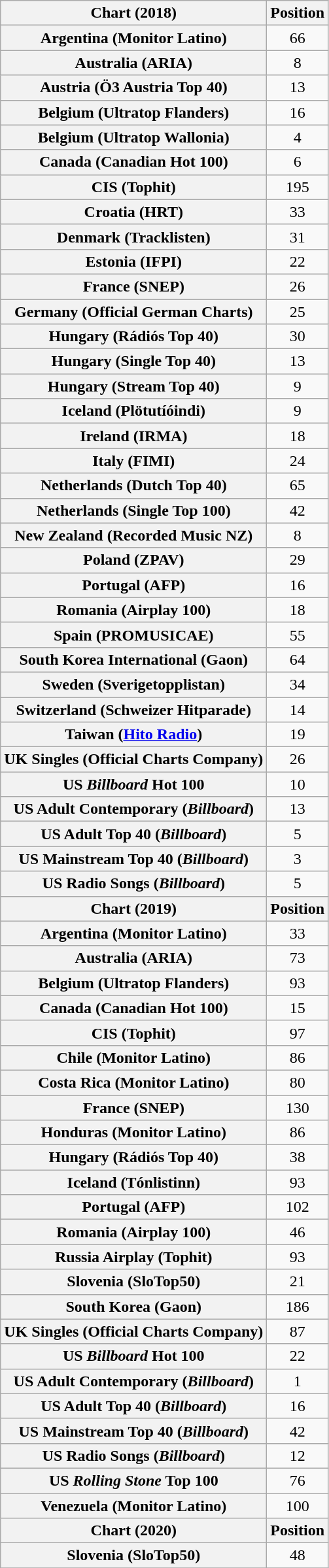<table class="wikitable sortable plainrowheaders" style="text-align:center">
<tr>
<th scope="col">Chart (2018)</th>
<th scope="col">Position</th>
</tr>
<tr>
<th scope="row">Argentina (Monitor Latino)</th>
<td>66</td>
</tr>
<tr>
<th scope="row">Australia (ARIA)</th>
<td>8</td>
</tr>
<tr>
<th scope="row">Austria (Ö3 Austria Top 40)</th>
<td>13</td>
</tr>
<tr>
<th scope="row">Belgium (Ultratop Flanders)</th>
<td>16</td>
</tr>
<tr>
<th scope="row">Belgium (Ultratop Wallonia)</th>
<td>4</td>
</tr>
<tr>
<th scope="row">Canada (Canadian Hot 100)</th>
<td>6</td>
</tr>
<tr>
<th scope="row">CIS (Tophit)</th>
<td>195</td>
</tr>
<tr>
<th scope="row">Croatia (HRT)</th>
<td>33</td>
</tr>
<tr>
<th scope="row">Denmark (Tracklisten)</th>
<td>31</td>
</tr>
<tr>
<th scope="row">Estonia (IFPI)</th>
<td>22</td>
</tr>
<tr>
<th scope="row">France (SNEP)</th>
<td>26</td>
</tr>
<tr>
<th scope="row">Germany (Official German Charts)</th>
<td>25</td>
</tr>
<tr>
<th scope="row">Hungary (Rádiós Top 40)</th>
<td>30</td>
</tr>
<tr>
<th scope="row">Hungary (Single Top 40)</th>
<td>13</td>
</tr>
<tr>
<th scope="row">Hungary (Stream Top 40)</th>
<td>9</td>
</tr>
<tr>
<th scope="row">Iceland (Plötutíóindi)</th>
<td>9</td>
</tr>
<tr>
<th scope="row">Ireland (IRMA)</th>
<td>18</td>
</tr>
<tr>
<th scope="row">Italy (FIMI)</th>
<td>24</td>
</tr>
<tr>
<th scope="row">Netherlands (Dutch Top 40)</th>
<td>65</td>
</tr>
<tr>
<th scope="row">Netherlands (Single Top 100)</th>
<td>42</td>
</tr>
<tr>
<th scope="row">New Zealand (Recorded Music NZ)</th>
<td>8</td>
</tr>
<tr>
<th scope="row">Poland (ZPAV)</th>
<td>29</td>
</tr>
<tr>
<th scope="row">Portugal (AFP)</th>
<td>16</td>
</tr>
<tr>
<th scope="row">Romania (Airplay 100)</th>
<td>18</td>
</tr>
<tr>
<th scope="row">Spain (PROMUSICAE)</th>
<td>55</td>
</tr>
<tr>
<th scope="row">South Korea International (Gaon)</th>
<td>64</td>
</tr>
<tr>
<th scope="row">Sweden (Sverigetopplistan)</th>
<td>34</td>
</tr>
<tr>
<th scope="row">Switzerland (Schweizer Hitparade)</th>
<td>14</td>
</tr>
<tr>
<th scope="row">Taiwan (<a href='#'>Hito Radio</a>)</th>
<td>19</td>
</tr>
<tr>
<th scope="row">UK Singles (Official Charts Company)</th>
<td>26</td>
</tr>
<tr>
<th scope="row">US <em>Billboard</em> Hot 100</th>
<td>10</td>
</tr>
<tr>
<th scope="row">US Adult Contemporary (<em>Billboard</em>)</th>
<td>13</td>
</tr>
<tr>
<th scope="row">US Adult Top 40 (<em>Billboard</em>)</th>
<td>5</td>
</tr>
<tr>
<th scope="row">US Mainstream Top 40 (<em>Billboard</em>)</th>
<td>3</td>
</tr>
<tr>
<th scope="row">US Radio Songs (<em>Billboard</em>)</th>
<td>5</td>
</tr>
<tr>
<th scope="col">Chart (2019)</th>
<th scope="col">Position</th>
</tr>
<tr>
<th scope="row">Argentina (Monitor Latino)</th>
<td>33</td>
</tr>
<tr>
<th scope="row">Australia (ARIA)</th>
<td>73</td>
</tr>
<tr>
<th scope="row">Belgium (Ultratop Flanders)</th>
<td>93</td>
</tr>
<tr>
<th scope="row">Canada (Canadian Hot 100)</th>
<td>15</td>
</tr>
<tr>
<th scope="row">CIS (Tophit)</th>
<td>97</td>
</tr>
<tr>
<th scope="row">Chile (Monitor Latino)</th>
<td>86</td>
</tr>
<tr>
<th scope="row">Costa Rica (Monitor Latino)</th>
<td>80</td>
</tr>
<tr>
<th scope="row">France (SNEP)</th>
<td>130</td>
</tr>
<tr>
<th scope="row">Honduras (Monitor Latino)</th>
<td>86</td>
</tr>
<tr>
<th scope="row">Hungary (Rádiós Top 40)</th>
<td>38</td>
</tr>
<tr>
<th scope="row">Iceland (Tónlistinn)</th>
<td>93</td>
</tr>
<tr>
<th scope="row">Portugal (AFP)</th>
<td>102</td>
</tr>
<tr>
<th scope="row">Romania (Airplay 100)</th>
<td>46</td>
</tr>
<tr>
<th scope="row">Russia Airplay (Tophit)</th>
<td>93</td>
</tr>
<tr>
<th scope="row">Slovenia (SloTop50)</th>
<td>21</td>
</tr>
<tr>
<th scope="row">South Korea (Gaon)</th>
<td>186</td>
</tr>
<tr>
<th scope="row">UK Singles (Official Charts Company)</th>
<td>87</td>
</tr>
<tr>
<th scope="row">US <em>Billboard</em> Hot 100</th>
<td>22</td>
</tr>
<tr>
<th scope="row">US Adult Contemporary (<em>Billboard</em>)</th>
<td>1</td>
</tr>
<tr>
<th scope="row">US Adult Top 40 (<em>Billboard</em>)</th>
<td>16</td>
</tr>
<tr>
<th scope="row">US Mainstream Top 40 (<em>Billboard</em>)</th>
<td>42</td>
</tr>
<tr>
<th scope="row">US Radio Songs (<em>Billboard</em>)</th>
<td>12</td>
</tr>
<tr>
<th scope="row">US <em>Rolling Stone</em> Top 100</th>
<td>76</td>
</tr>
<tr>
<th scope="row">Venezuela (Monitor Latino)</th>
<td>100</td>
</tr>
<tr>
<th scope="col">Chart (2020)</th>
<th scope="col">Position</th>
</tr>
<tr>
<th scope="row">Slovenia (SloTop50)</th>
<td>48</td>
</tr>
<tr>
</tr>
</table>
